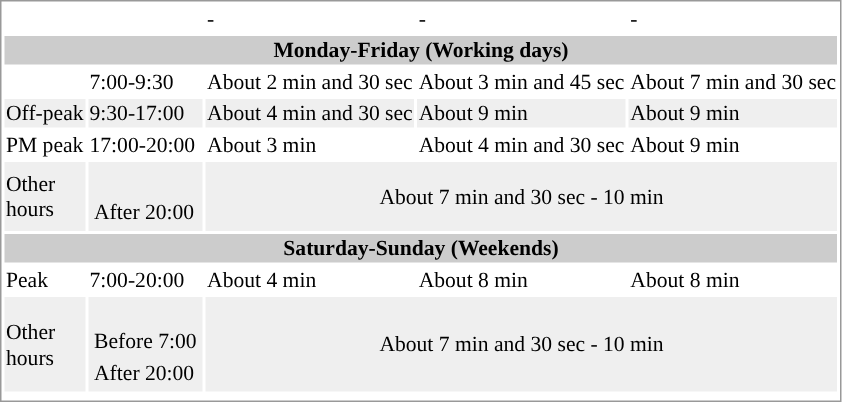<table border=0 style="border:1px solid #999;background-color:white;text-align:left;font-size:90%" class="mw-collapsible">
<tr>
<td colspan="2"></td>
<td> - </td>
<td> - </td>
<td> - </td>
</tr>
<tr bgcolor=#cccccc>
<th colspan="5" align=center>Monday-Friday (Working days)</th>
</tr>
<tr>
<td></td>
<td>7:00-9:30</td>
<td>About 2 min and 30 sec</td>
<td>About 3 min and 45 sec</td>
<td>About 7 min and 30 sec</td>
</tr>
<tr bgcolor=#EFEFEF>
<td>Off-peak</td>
<td>9:30-17:00</td>
<td>About 4 min and 30 sec</td>
<td>About 9 min</td>
<td>About 9 min</td>
</tr>
<tr>
<td>PM peak</td>
<td>17:00-20:00</td>
<td>About 3 min</td>
<td>About 4 min and 30 sec</td>
<td>About 9 min</td>
</tr>
<tr bgcolor=#EFEFEF>
<td>Other<br> hours</td>
<td><br><table>
<tr>
<td></td>
</tr>
<tr>
<td>After 20:00</td>
</tr>
</table>
</td>
<td colspan="3" align=center>About 7 min and 30 sec - 10 min</td>
</tr>
<tr bgcolor=#cccccc>
<th colspan="5" align=center>Saturday-Sunday (Weekends)</th>
</tr>
<tr>
<td>Peak</td>
<td>7:00-20:00</td>
<td>About 4 min</td>
<td>About 8 min</td>
<td>About 8 min</td>
</tr>
<tr bgcolor=#EFEFEF>
<td>Other<br> hours</td>
<td><br><table>
<tr>
<td>Before 7:00</td>
</tr>
<tr>
<td>After 20:00</td>
</tr>
</table>
</td>
<td colspan="3" align=center>About 7 min and 30 sec - 10 min</td>
</tr>
<tr style="background:#">
<td colspan = "5"></onlyinclude></td>
</tr>
</table>
